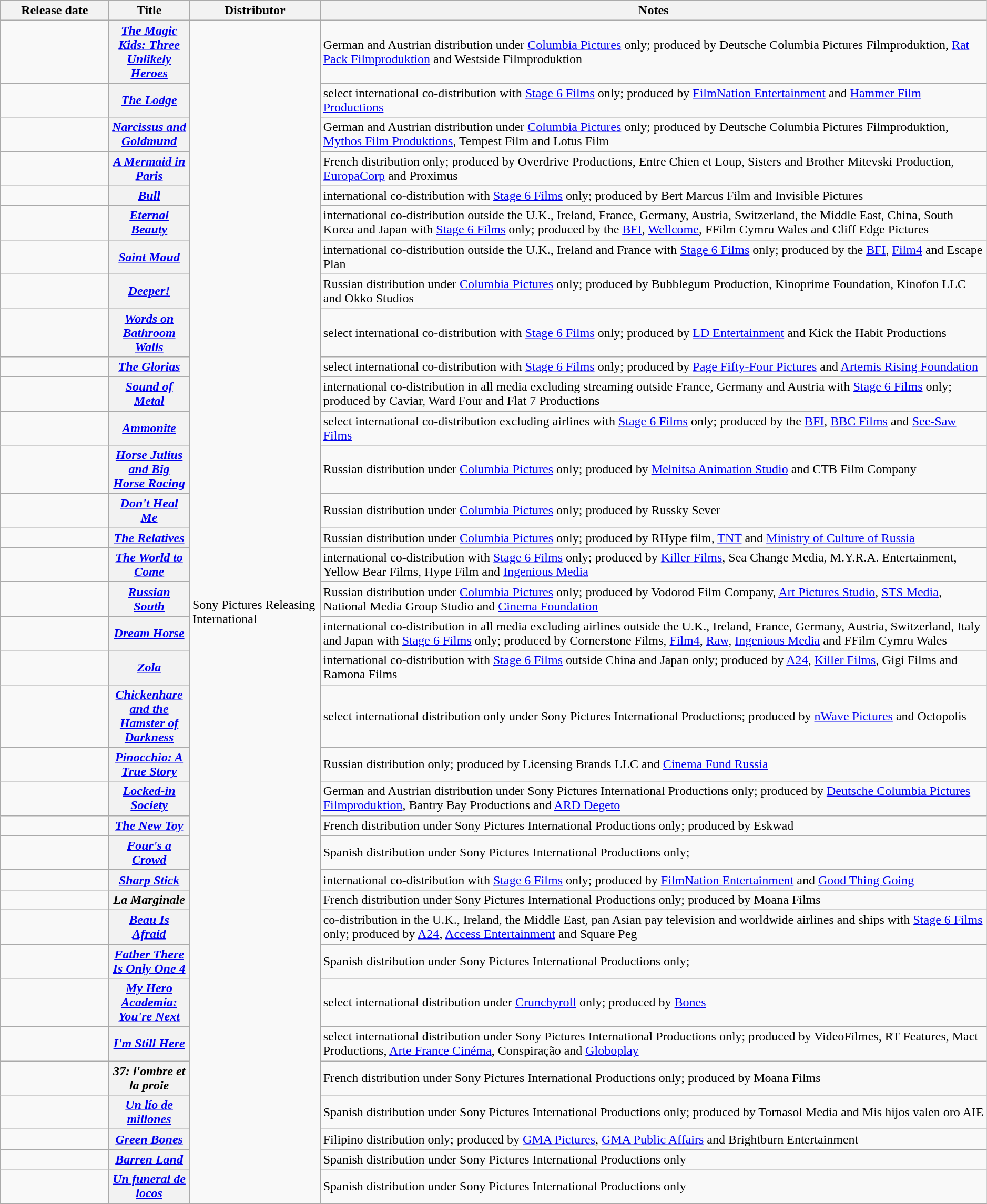<table class="wikitable plainrowheaders sortable" style="width:99%;">
<tr>
<th scope="col" style="width:130px;">Release date</th>
<th scope="col" style="width:95px;">Title</th>
<th scope="col">Distributor</th>
<th scope="col" class="unsortable">Notes</th>
</tr>
<tr>
<td style="text-align:right;"></td>
<th scope="row"><em><a href='#'>The Magic Kids: Three Unlikely Heroes</a></em></th>
<td rowspan=38>Sony Pictures Releasing International</td>
<td>German and Austrian distribution under <a href='#'>Columbia Pictures</a> only; produced by Deutsche Columbia Pictures Filmproduktion, <a href='#'>Rat Pack Filmproduktion</a> and Westside Filmproduktion</td>
</tr>
<tr>
<td style="text-align:right;"></td>
<th scope="row"><em><a href='#'>The Lodge</a></em></th>
<td>select international co-distribution with <a href='#'>Stage 6 Films</a> only; produced by <a href='#'>FilmNation Entertainment</a> and <a href='#'>Hammer Film Productions</a></td>
</tr>
<tr>
<td style="text-align:right;"></td>
<th scope="row"><em><a href='#'>Narcissus and Goldmund</a></em></th>
<td>German and Austrian distribution under <a href='#'>Columbia Pictures</a> only; produced by Deutsche Columbia Pictures Filmproduktion, <a href='#'>Mythos Film Produktions</a>, Tempest Film and Lotus Film</td>
</tr>
<tr>
<td style="text-align:right;"></td>
<th scope="row"><em><a href='#'>A Mermaid in Paris</a></em></th>
<td>French distribution only; produced by Overdrive Productions, Entre Chien et Loup, Sisters and Brother Mitevski Production, <a href='#'>EuropaCorp</a> and Proximus</td>
</tr>
<tr>
<td style="text-align:right;"></td>
<th scope="row"><em><a href='#'>Bull</a></em></th>
<td>international co-distribution with <a href='#'>Stage 6 Films</a> only; produced by Bert Marcus Film and Invisible Pictures</td>
</tr>
<tr>
<td style="text-align:right;"></td>
<th scope="row"><em><a href='#'>Eternal Beauty</a></em></th>
<td>international co-distribution outside the U.K., Ireland, France, Germany, Austria, Switzerland, the Middle East, China, South Korea and Japan with <a href='#'>Stage 6 Films</a> only; produced by the <a href='#'>BFI</a>, <a href='#'>Wellcome</a>, FFilm Cymru Wales and Cliff Edge Pictures</td>
</tr>
<tr>
<td style="text-align:right;"></td>
<th scope="row"><em><a href='#'>Saint Maud</a></em></th>
<td>international co-distribution outside the U.K., Ireland and France with <a href='#'>Stage 6 Films</a> only; produced by the <a href='#'>BFI</a>, <a href='#'>Film4</a> and Escape Plan</td>
</tr>
<tr>
<td style="text-align:right;"></td>
<th scope="row"><em><a href='#'>Deeper!</a></em></th>
<td>Russian distribution under <a href='#'>Columbia Pictures</a> only; produced by Bubblegum Production, Kinoprime Foundation, Kinofon LLC and Okko Studios</td>
</tr>
<tr>
<td style="text-align:right;"></td>
<th scope="row"><em><a href='#'>Words on Bathroom Walls</a></em></th>
<td>select international co-distribution with <a href='#'>Stage 6 Films</a> only; produced by <a href='#'>LD Entertainment</a> and Kick the Habit Productions</td>
</tr>
<tr>
<td style="text-align:right;"></td>
<th scope="row"><em><a href='#'>The Glorias</a></em></th>
<td>select international co-distribution with <a href='#'>Stage 6 Films</a> only; produced by <a href='#'>Page Fifty-Four Pictures</a> and <a href='#'>Artemis Rising Foundation</a></td>
</tr>
<tr>
<td style="text-align:right;"></td>
<th scope="row"><em><a href='#'>Sound of Metal</a></em></th>
<td>international co-distribution in all media excluding streaming outside France, Germany and Austria with <a href='#'>Stage 6 Films</a> only; produced by Caviar, Ward Four and Flat 7 Productions</td>
</tr>
<tr>
<td style="text-align:right;"></td>
<th scope="row"><em><a href='#'>Ammonite</a></em></th>
<td>select international co-distribution excluding airlines with <a href='#'>Stage 6 Films</a> only; produced by the <a href='#'>BFI</a>, <a href='#'>BBC Films</a> and <a href='#'>See-Saw Films</a></td>
</tr>
<tr>
<td style="text-align:right;"></td>
<th scope="row"><em><a href='#'>Horse Julius and Big Horse Racing</a></em></th>
<td>Russian distribution under <a href='#'>Columbia Pictures</a> only; produced by <a href='#'>Melnitsa Animation Studio</a> and CTB Film Company</td>
</tr>
<tr>
<td style="text-align:right;"></td>
<th scope="row"><em><a href='#'>Don't Heal Me</a></em></th>
<td>Russian distribution under <a href='#'>Columbia Pictures</a> only; produced by Russky Sever</td>
</tr>
<tr>
<td style="text-align:right;"></td>
<th scope="row"><em><a href='#'>The Relatives</a></em></th>
<td>Russian distribution under <a href='#'>Columbia Pictures</a> only; produced by RHype film, <a href='#'>TNT</a> and <a href='#'>Ministry of Culture of Russia</a></td>
</tr>
<tr>
<td style="text-align:right;"></td>
<th scope="row"><em><a href='#'>The World to Come</a></em></th>
<td>international co-distribution with <a href='#'>Stage 6 Films</a> only; produced by <a href='#'>Killer Films</a>, Sea Change Media, M.Y.R.A. Entertainment, Yellow Bear Films, Hype Film and <a href='#'>Ingenious Media</a></td>
</tr>
<tr>
<td style="text-align:right;"></td>
<th scope="row"><em><a href='#'>Russian South</a></em></th>
<td>Russian distribution under <a href='#'>Columbia Pictures</a> only; produced by Vodorod Film Company, <a href='#'>Art Pictures Studio</a>, <a href='#'>STS Media</a>, National Media Group Studio and <a href='#'>Cinema Foundation</a></td>
</tr>
<tr>
<td style="text-align:right;"></td>
<th scope="row"><em><a href='#'>Dream Horse</a></em></th>
<td>international co-distribution in all media excluding airlines outside the U.K., Ireland, France, Germany, Austria, Switzerland, Italy and Japan with <a href='#'>Stage 6 Films</a> only; produced by Cornerstone Films, <a href='#'>Film4</a>, <a href='#'>Raw</a>, <a href='#'>Ingenious Media</a> and FFilm Cymru Wales</td>
</tr>
<tr>
<td style="text-align:right;"></td>
<th scope="row"><em><a href='#'>Zola</a></em></th>
<td>international co-distribution with <a href='#'>Stage 6 Films</a> outside China and Japan only; produced by <a href='#'>A24</a>, <a href='#'>Killer Films</a>, Gigi Films and Ramona Films</td>
</tr>
<tr>
<td style="text-align:right;"></td>
<th scope="row"><em><a href='#'>Chickenhare and the Hamster of Darkness</a></em></th>
<td>select international distribution only under Sony Pictures International Productions; produced by <a href='#'>nWave Pictures</a> and Octopolis</td>
</tr>
<tr>
<td style="text-align:right;"></td>
<th scope="row"><em><a href='#'>Pinocchio: A True Story</a></em></th>
<td>Russian distribution only; produced by Licensing Brands LLC and <a href='#'>Cinema Fund Russia</a></td>
</tr>
<tr>
<td style="text-align:right;"></td>
<th scope="row"><em><a href='#'>Locked-in Society</a></em></th>
<td>German and Austrian distribution under Sony Pictures International Productions only; produced by <a href='#'>Deutsche Columbia Pictures Filmproduktion</a>, Bantry Bay Productions and <a href='#'>ARD Degeto</a></td>
</tr>
<tr>
<td style="text-align:right;"></td>
<th scope="row"><em><a href='#'>The New Toy</a></em></th>
<td>French distribution under Sony Pictures International Productions only; produced by Eskwad</td>
</tr>
<tr>
<td style="text-align:right;"></td>
<th scope="row"><em><a href='#'>Four's a Crowd</a></em></th>
<td>Spanish distribution under Sony Pictures International Productions only;</td>
</tr>
<tr>
<td style="text-align:right;"></td>
<th scope="row"><em><a href='#'>Sharp Stick</a></em></th>
<td>international co-distribution with <a href='#'>Stage 6 Films</a> only; produced by <a href='#'>FilmNation Entertainment</a> and <a href='#'>Good Thing Going</a></td>
</tr>
<tr>
<td style="text-align:right;"></td>
<th scope="row"><em>La Marginale</em></th>
<td>French distribution under Sony Pictures International Productions only; produced by Moana Films</td>
</tr>
<tr>
<td style="text-align:right;"></td>
<th scope="row"><em><a href='#'>Beau Is Afraid</a></em></th>
<td>co-distribution in the U.K., Ireland, the Middle East, pan Asian pay television and worldwide airlines and ships with <a href='#'>Stage 6 Films</a> only; produced by <a href='#'>A24</a>, <a href='#'>Access Entertainment</a> and Square Peg</td>
</tr>
<tr>
<td style="text-align:right;"></td>
<th scope="row"><em><a href='#'>Father There Is Only One 4</a></em></th>
<td>Spanish distribution under Sony Pictures International Productions only;</td>
</tr>
<tr>
<td style="text-align:right;"></td>
<th scope="row"><em><a href='#'>My Hero Academia: You're Next</a></em></th>
<td>select international distribution under <a href='#'>Crunchyroll</a> only; produced by <a href='#'>Bones</a></td>
</tr>
<tr>
<td style="text-align:right;"></td>
<th scope="row"><em><a href='#'>I'm Still Here</a></em></th>
<td>select international distribution under Sony Pictures International Productions only; produced by VideoFilmes, RT Features, Mact Productions, <a href='#'>Arte France Cinéma</a>, Conspiração and <a href='#'>Globoplay</a></td>
</tr>
<tr>
<td style="text-align:right;"></td>
<th scope="row"><em>37: l'ombre et la proie</em></th>
<td>French distribution under Sony Pictures International Productions only; produced by Moana Films</td>
</tr>
<tr>
<td style="text-align:right;"></td>
<th scope="row"><em><a href='#'>Un lío de millones</a></em></th>
<td>Spanish distribution under Sony Pictures International Productions only; produced by Tornasol Media and Mis hijos valen oro AIE</td>
</tr>
<tr>
<td style="text-align:right;"></td>
<th scope="row"><em><a href='#'>Green Bones</a></em></th>
<td>Filipino distribution only; produced by <a href='#'>GMA Pictures</a>, <a href='#'>GMA Public Affairs</a> and Brightburn Entertainment</td>
</tr>
<tr>
<td style="text-align:right;"></td>
<th scope="row"><em><a href='#'>Barren Land</a></em></th>
<td>Spanish distribution under Sony Pictures International Productions only</td>
</tr>
<tr>
<td style="text-align:right;"></td>
<th scope="row"><em><a href='#'>Un funeral de locos</a></em></th>
<td>Spanish distribution under Sony Pictures International Productions only</td>
</tr>
<tr>
</tr>
</table>
